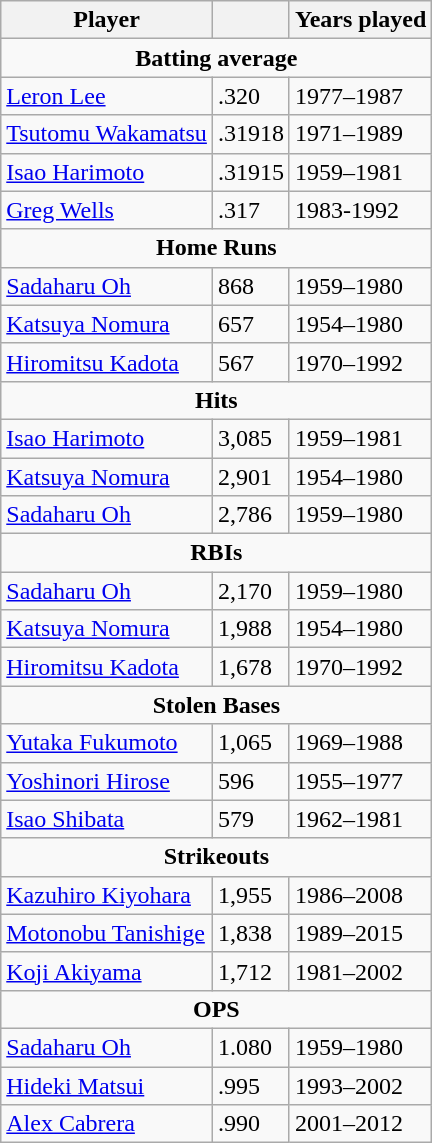<table class="wikitable" style="clear: both;">
<tr>
<th>Player</th>
<th></th>
<th>Years played</th>
</tr>
<tr>
<td colspan="3" style="text-align:center;"><strong>Batting average</strong></td>
</tr>
<tr>
<td> <a href='#'>Leron Lee</a></td>
<td>.320</td>
<td>1977–1987</td>
</tr>
<tr>
<td> <a href='#'>Tsutomu Wakamatsu</a></td>
<td>.31918</td>
<td>1971–1989</td>
</tr>
<tr>
<td> <a href='#'>Isao Harimoto</a></td>
<td>.31915</td>
<td>1959–1981</td>
</tr>
<tr>
<td> <a href='#'>Greg Wells</a></td>
<td>.317</td>
<td>1983-1992</td>
</tr>
<tr>
<td colspan="3" style="text-align:center;"><strong>Home Runs</strong> </td>
</tr>
<tr>
<td> <a href='#'>Sadaharu Oh</a></td>
<td>868</td>
<td>1959–1980</td>
</tr>
<tr>
<td> <a href='#'>Katsuya Nomura</a></td>
<td>657</td>
<td>1954–1980</td>
</tr>
<tr>
<td> <a href='#'>Hiromitsu Kadota</a></td>
<td>567</td>
<td>1970–1992</td>
</tr>
<tr>
<td colspan="3" style="text-align:center;"><strong>Hits</strong> </td>
</tr>
<tr>
<td> <a href='#'>Isao Harimoto</a></td>
<td>3,085</td>
<td>1959–1981</td>
</tr>
<tr>
<td> <a href='#'>Katsuya Nomura</a></td>
<td>2,901</td>
<td>1954–1980</td>
</tr>
<tr>
<td> <a href='#'>Sadaharu Oh</a></td>
<td>2,786</td>
<td>1959–1980</td>
</tr>
<tr>
<td colspan="3" style="text-align:center;"><strong>RBIs</strong> </td>
</tr>
<tr>
<td> <a href='#'>Sadaharu Oh</a></td>
<td>2,170</td>
<td>1959–1980</td>
</tr>
<tr>
<td> <a href='#'>Katsuya Nomura</a></td>
<td>1,988</td>
<td>1954–1980</td>
</tr>
<tr>
<td> <a href='#'>Hiromitsu Kadota</a></td>
<td>1,678</td>
<td>1970–1992</td>
</tr>
<tr>
<td colspan="3" style="text-align:center;"><strong>Stolen Bases</strong></td>
</tr>
<tr>
<td> <a href='#'>Yutaka Fukumoto</a></td>
<td>1,065</td>
<td>1969–1988</td>
</tr>
<tr>
<td> <a href='#'>Yoshinori Hirose</a></td>
<td>596</td>
<td>1955–1977</td>
</tr>
<tr>
<td> <a href='#'>Isao Shibata</a></td>
<td>579</td>
<td>1962–1981</td>
</tr>
<tr>
<td colspan="3" style="text-align:center;"><strong>Strikeouts</strong></td>
</tr>
<tr>
<td> <a href='#'>Kazuhiro Kiyohara</a></td>
<td>1,955</td>
<td>1986–2008</td>
</tr>
<tr>
<td> <a href='#'>Motonobu Tanishige</a></td>
<td>1,838</td>
<td>1989–2015</td>
</tr>
<tr>
<td> <a href='#'>Koji Akiyama</a></td>
<td>1,712</td>
<td>1981–2002</td>
</tr>
<tr>
<td colspan="3" style="text-align:center;"><strong>OPS</strong></td>
</tr>
<tr>
<td> <a href='#'>Sadaharu Oh</a></td>
<td>1.080</td>
<td>1959–1980</td>
</tr>
<tr>
<td> <a href='#'>Hideki Matsui</a></td>
<td>.995</td>
<td>1993–2002</td>
</tr>
<tr>
<td> <a href='#'>Alex Cabrera</a></td>
<td>.990</td>
<td>2001–2012</td>
</tr>
</table>
